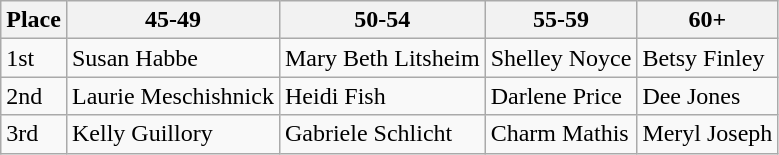<table class="wikitable">
<tr>
<th>Place</th>
<th>45-49</th>
<th>50-54</th>
<th>55-59</th>
<th>60+</th>
</tr>
<tr>
<td>1st</td>
<td>Susan Habbe</td>
<td>Mary Beth Litsheim</td>
<td>Shelley Noyce</td>
<td>Betsy Finley</td>
</tr>
<tr>
<td>2nd</td>
<td>Laurie Meschishnick</td>
<td>Heidi Fish</td>
<td>Darlene Price</td>
<td>Dee Jones</td>
</tr>
<tr>
<td>3rd</td>
<td>Kelly Guillory</td>
<td>Gabriele Schlicht</td>
<td>Charm Mathis</td>
<td>Meryl Joseph</td>
</tr>
</table>
